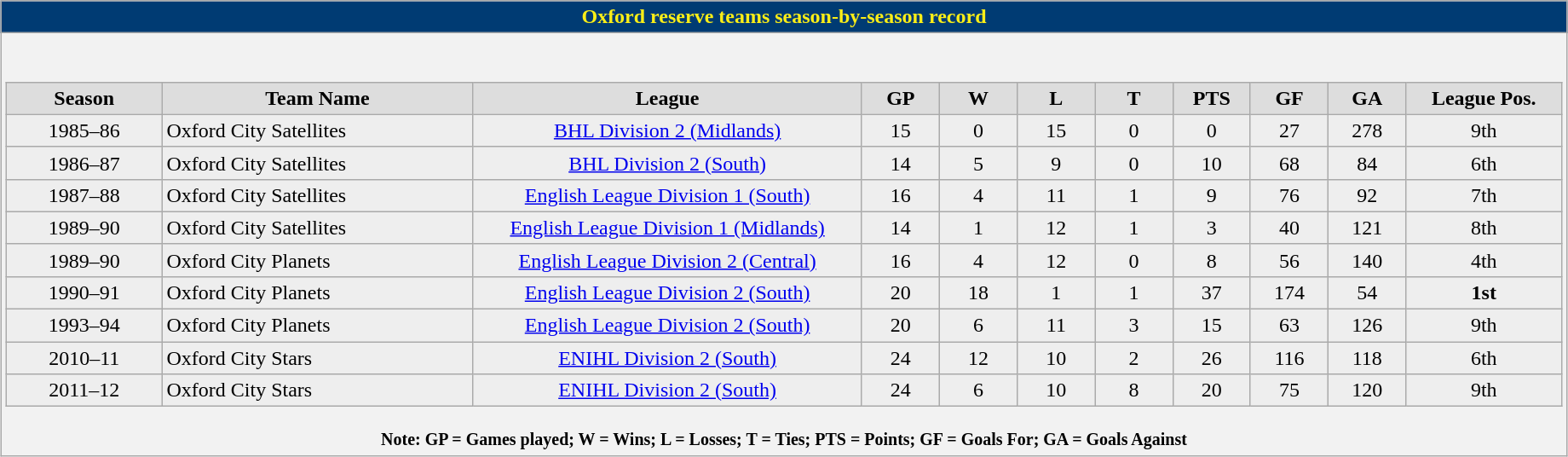<table class="wikitable" width=97% style="clear:both; margin:1.5em auto; text-align:center">
<tr>
<th colspan=11 style="background:#003B73; color:#FBEE17;">Oxford reserve teams season-by-season record</th>
</tr>
<tr Oxford warmed to their task in the second period and a sharp move saw Saami Saarien square the puck to Adam Greener who forced a good save from Doyle.>
<td style="background: #f2f2f2; border: 0; text-align: center"><br><table class="wikitable sortable" width=100%>
<tr style="font-weight:bold; background-color:#dddddd;" |>
<td width="10%">Season</td>
<td width="20%">Team Name</td>
<td width="25%">League</td>
<td width="5%">GP</td>
<td width="5%">W</td>
<td width="5%">L</td>
<td width="5%">T</td>
<td width="5%">PTS</td>
<td width="5%">GF</td>
<td width="5%">GA</td>
<td width="10%">League Pos.</td>
</tr>
<tr bgcolor="#eeeeee" align="center">
<td>1985–86</td>
<td align="left">Oxford City Satellites</td>
<td><a href='#'>BHL Division 2 (Midlands)</a></td>
<td>15</td>
<td>0</td>
<td>15</td>
<td>0</td>
<td>0</td>
<td>27</td>
<td>278</td>
<td>9th</td>
</tr>
<tr bgcolor="#eeeeee" align="center">
<td>1986–87</td>
<td align="left">Oxford City Satellites</td>
<td><a href='#'>BHL Division 2 (South)</a></td>
<td>14</td>
<td>5</td>
<td>9</td>
<td>0</td>
<td>10</td>
<td>68</td>
<td>84</td>
<td>6th</td>
</tr>
<tr bgcolor="#eeeeee" align="center">
<td>1987–88</td>
<td align="left">Oxford City Satellites</td>
<td><a href='#'>English League Division 1 (South)</a></td>
<td>16</td>
<td>4</td>
<td>11</td>
<td>1</td>
<td>9</td>
<td>76</td>
<td>92</td>
<td>7th</td>
</tr>
<tr bgcolor="#eeeeee" align="center">
<td>1989–90</td>
<td align="left">Oxford City Satellites</td>
<td><a href='#'>English League Division 1 (Midlands)</a></td>
<td>14</td>
<td>1</td>
<td>12</td>
<td>1</td>
<td>3</td>
<td>40</td>
<td>121</td>
<td>8th</td>
</tr>
<tr bgcolor="#eeeeee" align="center">
<td>1989–90</td>
<td align="left">Oxford City Planets</td>
<td><a href='#'>English League Division 2 (Central)</a></td>
<td>16</td>
<td>4</td>
<td>12</td>
<td>0</td>
<td>8</td>
<td>56</td>
<td>140</td>
<td>4th</td>
</tr>
<tr bgcolor="#eeeeee" align="center">
<td>1990–91</td>
<td align="left">Oxford City Planets</td>
<td><a href='#'>English League Division 2 (South)</a></td>
<td>20</td>
<td>18</td>
<td>1</td>
<td>1</td>
<td>37</td>
<td>174</td>
<td>54</td>
<td><strong>1st</strong></td>
</tr>
<tr bgcolor="#eeeeee" align="center">
<td>1993–94</td>
<td align="left">Oxford City Planets</td>
<td><a href='#'>English League Division 2 (South)</a></td>
<td>20</td>
<td>6</td>
<td>11</td>
<td>3</td>
<td>15</td>
<td>63</td>
<td>126</td>
<td>9th</td>
</tr>
<tr bgcolor="#eeeeee" align="center">
<td>2010–11</td>
<td align="left">Oxford City Stars</td>
<td><a href='#'>ENIHL Division 2 (South)</a></td>
<td>24</td>
<td>12</td>
<td>10</td>
<td>2</td>
<td>26</td>
<td>116</td>
<td>118</td>
<td>6th</td>
</tr>
<tr bgcolor="#eeeeee" align="center">
<td>2011–12</td>
<td align="left">Oxford City Stars</td>
<td><a href='#'>ENIHL Division 2 (South)</a></td>
<td>24</td>
<td>6</td>
<td>10</td>
<td>8</td>
<td>20</td>
<td>75</td>
<td>120</td>
<td>9th</td>
</tr>
</table>
<small><strong>Note: GP = Games played; W = Wins; L = Losses; T = Ties; PTS = Points; GF = Goals For; GA = Goals Against</strong></small></td>
</tr>
</table>
